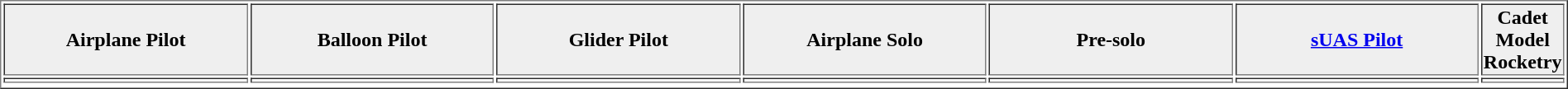<table align="center" border="1"  cellpadding="1">
<tr>
<th width="16%" style="background:#efefef;">Airplane Pilot</th>
<th width="16%" style="background:#efefef;">Balloon Pilot</th>
<th width="16%" style="background:#efefef;">Glider Pilot</th>
<th width="16%" style="background:#efefef;">Airplane Solo</th>
<th width="16%" style="background:#efefef;">Pre-solo</th>
<th width="16%" style="background:#efefef;"><a href='#'>sUAS Pilot</a></th>
<th width="16%" style="background:#efefef;">Cadet Model Rocketry</th>
</tr>
<tr>
<td></td>
<td></td>
<td></td>
<td></td>
<td></td>
<td></td>
<td></td>
</tr>
<tr>
</tr>
</table>
